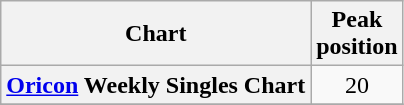<table class="wikitable plainrowheaders" style="text-align:center;">
<tr>
<th>Chart</th>
<th>Peak<br>position</th>
</tr>
<tr>
<th scope="row"><a href='#'>Oricon</a> Weekly Singles Chart</th>
<td style="text-align:center;">20</td>
</tr>
<tr>
</tr>
</table>
